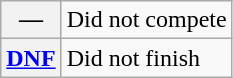<table class="wikitable">
<tr>
<th scope="row">—</th>
<td>Did not compete</td>
</tr>
<tr>
<th scope="row"><a href='#'>DNF</a></th>
<td>Did not finish</td>
</tr>
</table>
